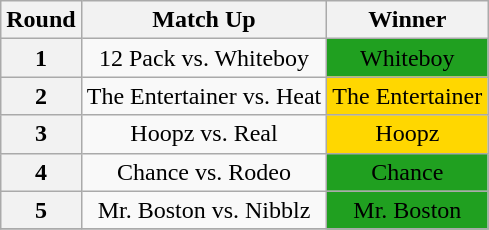<table class="wikitable" style="text-align:center">
<tr>
<th>Round</th>
<th>Match Up</th>
<th>Winner</th>
</tr>
<tr>
<th>1</th>
<td>12 Pack vs. Whiteboy</td>
<td bgcolor="#20A020">Whiteboy</td>
</tr>
<tr>
<th>2</th>
<td>The Entertainer vs. Heat</td>
<td bgcolor="gold">The Entertainer</td>
</tr>
<tr>
<th>3</th>
<td>Hoopz vs. Real</td>
<td bgcolor="gold">Hoopz</td>
</tr>
<tr>
<th>4</th>
<td>Chance vs. Rodeo</td>
<td bgcolor="#20A020">Chance</td>
</tr>
<tr>
<th>5</th>
<td>Mr. Boston vs. Nibblz</td>
<td bgcolor="#20A020">Mr. Boston</td>
</tr>
<tr>
</tr>
</table>
